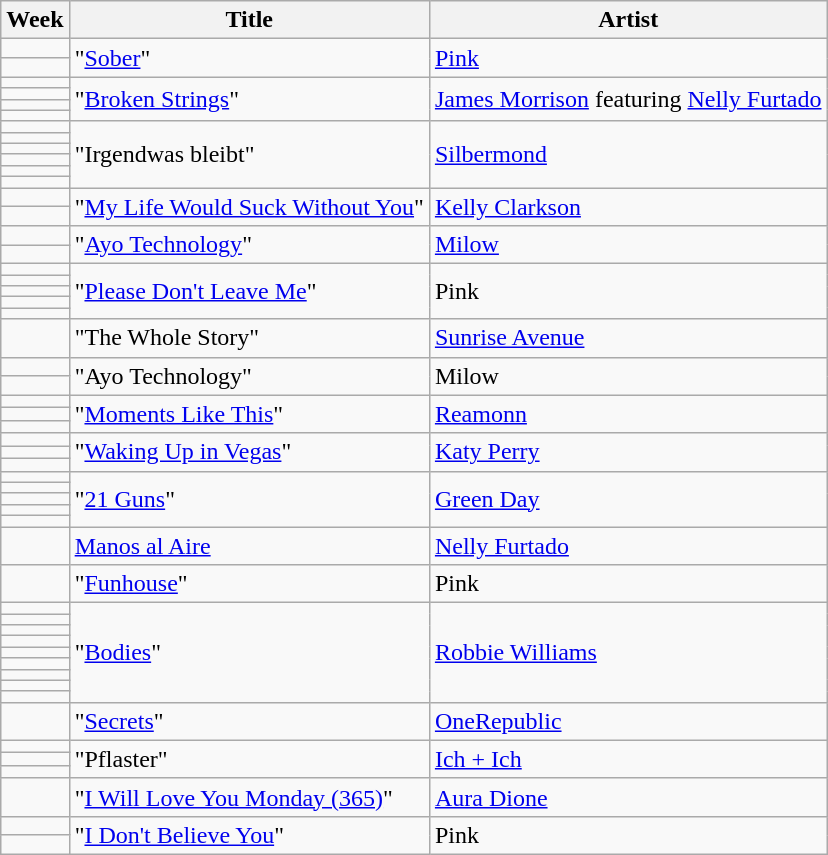<table class="wikitable">
<tr>
<th>Week</th>
<th>Title</th>
<th>Artist</th>
</tr>
<tr>
<td></td>
<td rowspan="2">"<a href='#'>Sober</a>"</td>
<td rowspan="2"><a href='#'>Pink</a></td>
</tr>
<tr>
<td></td>
</tr>
<tr>
<td></td>
<td rowspan="4">"<a href='#'>Broken Strings</a>"</td>
<td rowspan="4"><a href='#'>James Morrison</a> featuring <a href='#'>Nelly Furtado</a></td>
</tr>
<tr>
<td></td>
</tr>
<tr>
<td></td>
</tr>
<tr>
<td></td>
</tr>
<tr>
<td></td>
<td rowspan="6">"Irgendwas bleibt"</td>
<td rowspan="6"><a href='#'>Silbermond</a></td>
</tr>
<tr>
<td></td>
</tr>
<tr>
<td></td>
</tr>
<tr>
<td></td>
</tr>
<tr>
<td></td>
</tr>
<tr>
<td></td>
</tr>
<tr>
<td></td>
<td rowspan="2">"<a href='#'>My Life Would Suck Without You</a>"</td>
<td rowspan="2"><a href='#'>Kelly Clarkson</a></td>
</tr>
<tr>
<td></td>
</tr>
<tr>
<td></td>
<td rowspan="2">"<a href='#'>Ayo Technology</a>"</td>
<td rowspan="2"><a href='#'>Milow</a></td>
</tr>
<tr>
<td></td>
</tr>
<tr>
<td></td>
<td rowspan="5">"<a href='#'>Please Don't Leave Me</a>"</td>
<td rowspan="5">Pink</td>
</tr>
<tr>
<td></td>
</tr>
<tr>
<td></td>
</tr>
<tr>
<td></td>
</tr>
<tr>
<td></td>
</tr>
<tr>
<td></td>
<td>"The Whole Story"</td>
<td><a href='#'>Sunrise Avenue</a></td>
</tr>
<tr>
<td></td>
<td rowspan="2">"Ayo Technology"</td>
<td rowspan="2">Milow</td>
</tr>
<tr>
<td></td>
</tr>
<tr>
<td></td>
<td rowspan="3">"<a href='#'>Moments Like This</a>"</td>
<td rowspan="3"><a href='#'>Reamonn</a></td>
</tr>
<tr>
<td></td>
</tr>
<tr>
<td></td>
</tr>
<tr>
<td></td>
<td rowspan="3">"<a href='#'>Waking Up in Vegas</a>"</td>
<td rowspan="3"><a href='#'>Katy Perry</a></td>
</tr>
<tr>
<td></td>
</tr>
<tr>
<td></td>
</tr>
<tr>
<td></td>
<td rowspan="5">"<a href='#'>21 Guns</a>"</td>
<td rowspan="5"><a href='#'>Green Day</a></td>
</tr>
<tr>
<td></td>
</tr>
<tr>
<td></td>
</tr>
<tr>
<td></td>
</tr>
<tr>
<td></td>
</tr>
<tr>
<td></td>
<td><a href='#'>Manos al Aire</a></td>
<td><a href='#'>Nelly Furtado</a></td>
</tr>
<tr>
<td></td>
<td>"<a href='#'>Funhouse</a>"</td>
<td>Pink</td>
</tr>
<tr>
<td></td>
<td rowspan="9">"<a href='#'>Bodies</a>"</td>
<td rowspan="9"><a href='#'>Robbie Williams</a></td>
</tr>
<tr>
<td></td>
</tr>
<tr>
<td></td>
</tr>
<tr>
<td></td>
</tr>
<tr>
<td></td>
</tr>
<tr>
<td></td>
</tr>
<tr>
<td></td>
</tr>
<tr>
<td></td>
</tr>
<tr>
<td></td>
</tr>
<tr>
<td></td>
<td>"<a href='#'>Secrets</a>"</td>
<td><a href='#'>OneRepublic</a></td>
</tr>
<tr>
<td></td>
<td rowspan="3">"Pflaster"</td>
<td rowspan="3"><a href='#'>Ich + Ich</a></td>
</tr>
<tr>
<td></td>
</tr>
<tr>
<td></td>
</tr>
<tr>
<td></td>
<td>"<a href='#'>I Will Love You Monday (365)</a>"</td>
<td><a href='#'>Aura Dione</a></td>
</tr>
<tr>
<td></td>
<td rowspan="2">"<a href='#'>I Don't Believe You</a>"</td>
<td rowspan="2">Pink</td>
</tr>
<tr>
<td></td>
</tr>
</table>
